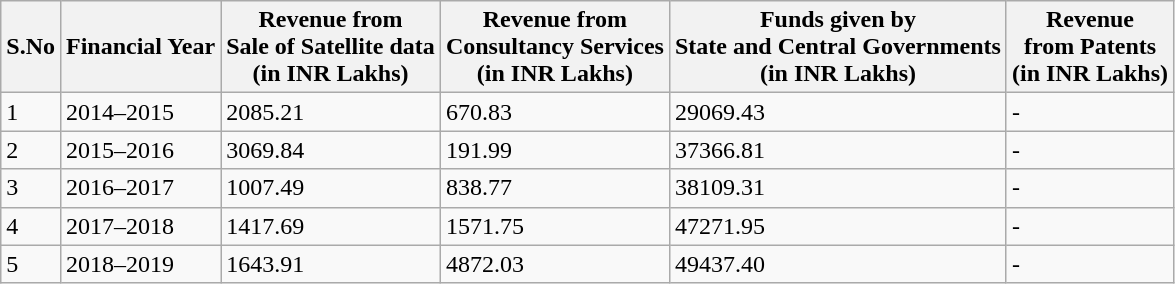<table class="wikitable">
<tr>
<th>S.No</th>
<th>Financial Year</th>
<th>Revenue from<br>Sale of Satellite data<br>(in INR Lakhs)</th>
<th>Revenue from<br>Consultancy Services<br>(in INR Lakhs)</th>
<th>Funds given by<br>State and Central Governments<br>(in INR Lakhs)</th>
<th>Revenue<br>from Patents<br>(in INR Lakhs)</th>
</tr>
<tr>
<td>1</td>
<td>2014–2015</td>
<td>2085.21</td>
<td>670.83</td>
<td>29069.43</td>
<td>-</td>
</tr>
<tr>
<td>2</td>
<td>2015–2016</td>
<td>3069.84</td>
<td>191.99</td>
<td>37366.81</td>
<td>-</td>
</tr>
<tr>
<td>3</td>
<td>2016–2017</td>
<td>1007.49</td>
<td>838.77</td>
<td>38109.31</td>
<td>-</td>
</tr>
<tr>
<td>4</td>
<td>2017–2018</td>
<td>1417.69</td>
<td>1571.75</td>
<td>47271.95</td>
<td>-</td>
</tr>
<tr>
<td>5</td>
<td>2018–2019</td>
<td>1643.91</td>
<td>4872.03</td>
<td>49437.40</td>
<td>-</td>
</tr>
</table>
